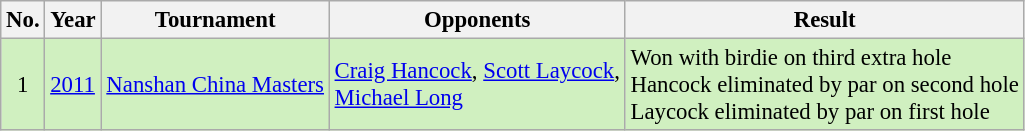<table class="wikitable" style="font-size:95%;">
<tr>
<th>No.</th>
<th>Year</th>
<th>Tournament</th>
<th>Opponents</th>
<th>Result</th>
</tr>
<tr style="background:#D0F0C0;">
<td align=center>1</td>
<td><a href='#'>2011</a></td>
<td><a href='#'>Nanshan China Masters</a></td>
<td> <a href='#'>Craig Hancock</a>,  <a href='#'>Scott Laycock</a>,<br> <a href='#'>Michael Long</a></td>
<td>Won with birdie on third extra hole<br>Hancock eliminated by par on second hole<br>Laycock eliminated by par on first hole</td>
</tr>
</table>
